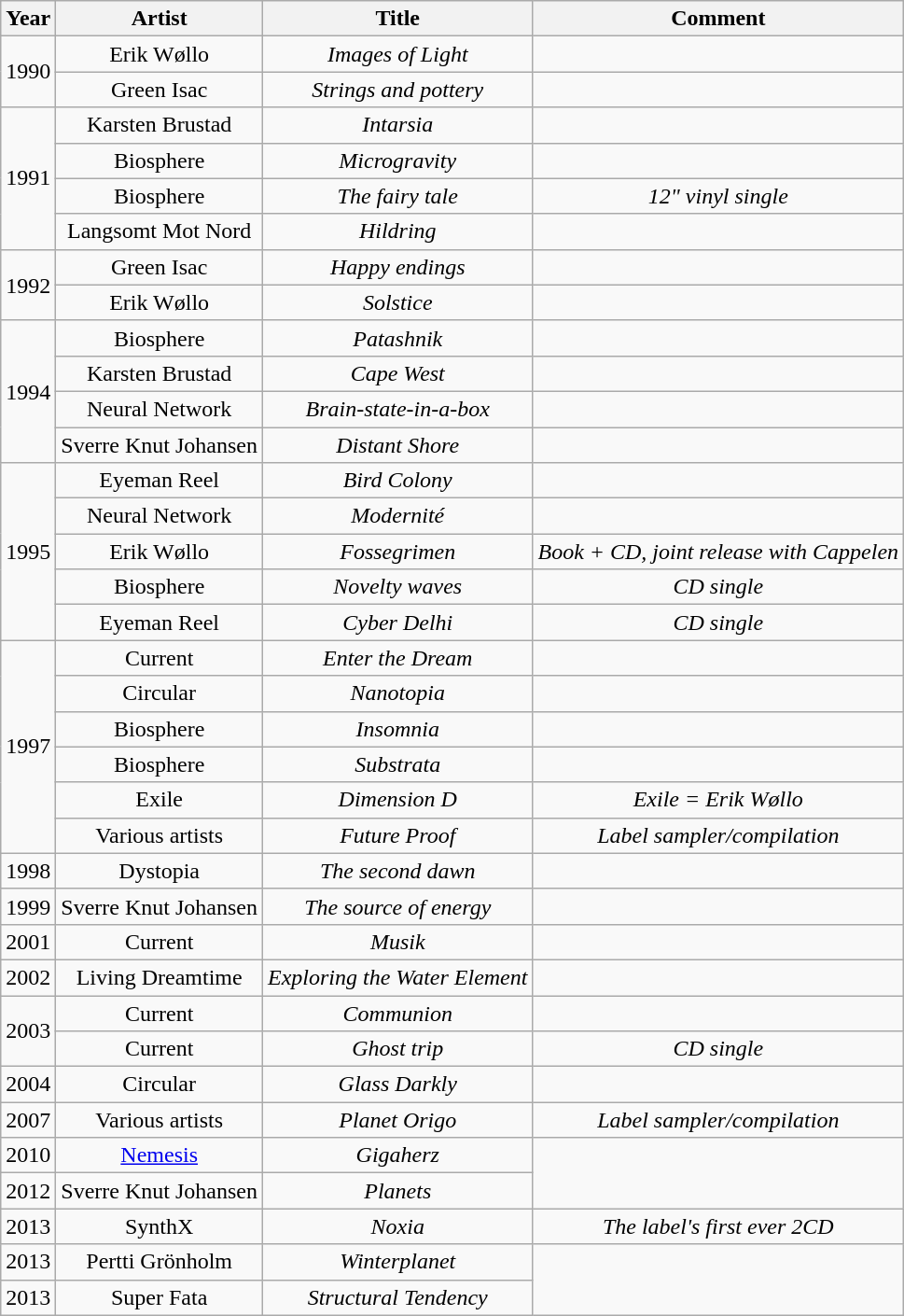<table class="wikitable">
<tr>
<th>Year</th>
<th>Artist</th>
<th>Title</th>
<th>Comment</th>
</tr>
<tr>
<td rowspan="2">1990</td>
<td align="center">Erik Wøllo</td>
<td align="center"><em>Images of Light</em></td>
<td></td>
</tr>
<tr>
<td align="center">Green Isac</td>
<td align="center"><em>Strings and pottery</em></td>
<td></td>
</tr>
<tr>
<td rowspan="4">1991</td>
<td align="center">Karsten Brustad</td>
<td align="center"><em>Intarsia</em></td>
<td></td>
</tr>
<tr>
<td align="center">Biosphere</td>
<td align="center"><em>Microgravity</em></td>
<td></td>
</tr>
<tr>
<td align="center">Biosphere</td>
<td align="center"><em>The fairy tale</em></td>
<td align="center"><em>12" vinyl single</em></td>
</tr>
<tr>
<td align="center">Langsomt Mot Nord</td>
<td align="center"><em>Hildring</em></td>
<td></td>
</tr>
<tr>
<td rowspan="2">1992</td>
<td align="center">Green Isac</td>
<td align="center"><em>Happy endings</em></td>
<td></td>
</tr>
<tr>
<td align="center">Erik Wøllo</td>
<td align="center"><em>Solstice</em></td>
<td></td>
</tr>
<tr>
<td rowspan="4">1994</td>
<td align="center">Biosphere</td>
<td align="center"><em>Patashnik</em></td>
<td></td>
</tr>
<tr>
<td align="center">Karsten Brustad</td>
<td align="center"><em>Cape West</em></td>
<td></td>
</tr>
<tr>
<td align="center">Neural Network</td>
<td align="center"><em>Brain-state-in-a-box</em></td>
<td></td>
</tr>
<tr>
<td align="center">Sverre Knut Johansen</td>
<td align="center"><em>Distant Shore</em></td>
<td></td>
</tr>
<tr>
<td rowspan="5">1995</td>
<td align="center">Eyeman Reel</td>
<td align="center"><em>Bird Colony</em></td>
<td></td>
</tr>
<tr>
<td align="center">Neural Network</td>
<td align="center"><em>Modernité</em></td>
<td></td>
</tr>
<tr>
<td align="center">Erik Wøllo</td>
<td align="center"><em>Fossegrimen</em></td>
<td align="center"><em>Book + CD, joint release with Cappelen</em></td>
</tr>
<tr>
<td align="center">Biosphere</td>
<td align="center"><em>Novelty waves</em></td>
<td align="center"><em>CD single</em></td>
</tr>
<tr>
<td align="center">Eyeman Reel</td>
<td align="center"><em>Cyber Delhi</em></td>
<td align="center"><em>CD single</em></td>
</tr>
<tr>
<td rowspan="6">1997</td>
<td align="center">Current</td>
<td align="center"><em>Enter the Dream</em></td>
<td></td>
</tr>
<tr>
<td align="center">Circular</td>
<td align="center"><em>Nanotopia</em></td>
<td></td>
</tr>
<tr>
<td align="center">Biosphere</td>
<td align="center"><em>Insomnia</em></td>
<td></td>
</tr>
<tr>
<td align="center">Biosphere</td>
<td align="center"><em>Substrata</em></td>
<td></td>
</tr>
<tr>
<td align="center">Exile</td>
<td align="center"><em>Dimension D</em></td>
<td align="center"><em>Exile = Erik Wøllo</em></td>
</tr>
<tr>
<td align="center">Various artists</td>
<td align="center"><em>Future Proof</em></td>
<td align="center"><em>Label sampler/compilation</em></td>
</tr>
<tr>
<td rowspan="1">1998</td>
<td align="center">Dystopia</td>
<td align="center"><em>The second dawn</em></td>
<td></td>
</tr>
<tr>
<td rowspan="1">1999</td>
<td align="center">Sverre Knut Johansen</td>
<td align="center"><em>The source of energy</em></td>
<td></td>
</tr>
<tr>
<td rowspan="1">2001</td>
<td align="center">Current</td>
<td align="center"><em>Musik</em></td>
<td></td>
</tr>
<tr>
<td rowspan="1">2002</td>
<td align="center">Living Dreamtime</td>
<td align="center"><em>Exploring the Water Element</em></td>
<td></td>
</tr>
<tr>
<td rowspan="2">2003</td>
<td align="center">Current</td>
<td align="center"><em>Communion</em></td>
<td></td>
</tr>
<tr>
<td align="center">Current</td>
<td align="center"><em>Ghost trip</em></td>
<td align="center"><em>CD single</em></td>
</tr>
<tr>
<td rowspan="1">2004</td>
<td align="center">Circular</td>
<td align="center"><em>Glass Darkly</em></td>
<td></td>
</tr>
<tr>
<td rowspan="1">2007</td>
<td align="center">Various artists</td>
<td align="center"><em>Planet Origo</em></td>
<td align="center"><em>Label sampler/compilation</em></td>
</tr>
<tr>
<td rowspan="1">2010</td>
<td align="center"><a href='#'>Nemesis</a></td>
<td align="center"><em>Gigaherz</em></td>
</tr>
<tr>
<td rowspan="1">2012</td>
<td align="center">Sverre Knut Johansen</td>
<td align="center"><em>Planets</em></td>
</tr>
<tr>
<td rowspan="1">2013</td>
<td align="center">SynthX</td>
<td align="center"><em>Noxia</em></td>
<td align="center"><em>The label's first ever 2CD</em></td>
</tr>
<tr>
<td rowspan="1">2013</td>
<td align="center">Pertti Grönholm</td>
<td align="center"><em>Winterplanet</em></td>
</tr>
<tr>
<td rowspan="1">2013</td>
<td align="center">Super Fata</td>
<td align="center"><em>Structural Tendency</em></td>
</tr>
</table>
